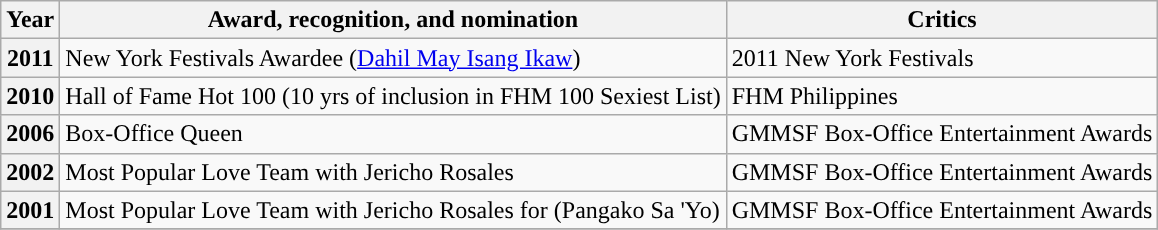<table class="wikitable sortable plainrowheaders">
<tr>
<th scope="col">Year</th>
<th scope="col">Award, recognition, and nomination</th>
<th scope="col">Critics</th>
</tr>
<tr>
<th scope="row">2011</th>
<td>New York Festivals Awardee (<a href='#'>Dahil May Isang Ikaw</a>)</td>
<td>2011 New York Festivals</td>
</tr>
<tr>
<th scope="row">2010</th>
<td>Hall of Fame Hot 100 (10 yrs of inclusion in FHM 100 Sexiest List)</td>
<td>FHM Philippines</td>
</tr>
<tr>
<th scope="row">2006</th>
<td>Box-Office Queen</td>
<td>GMMSF Box-Office Entertainment Awards</td>
</tr>
<tr>
<th scope="row">2002</th>
<td>Most Popular Love Team with Jericho Rosales</td>
<td>GMMSF Box-Office Entertainment Awards</td>
</tr>
<tr>
<th scope="row">2001</th>
<td>Most Popular Love Team with Jericho Rosales for (Pangako Sa 'Yo)</td>
<td>GMMSF Box-Office Entertainment Awards</td>
</tr>
<tr>
</tr>
</table>
